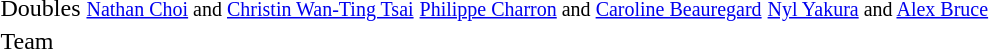<table>
<tr>
<td>Doubles</td>
<td><small><a href='#'>Nathan Choi</a> and <a href='#'>Christin Wan-Ting Tsai</a></small><br></td>
<td><small><a href='#'>Philippe Charron</a> and <a href='#'>Caroline Beauregard</a></small><br></td>
<td><small><a href='#'>Nyl Yakura</a> and <a href='#'>Alex Bruce</a></small><br></td>
</tr>
<tr>
<td>Team</td>
<td></td>
<td></td>
<td></td>
</tr>
</table>
